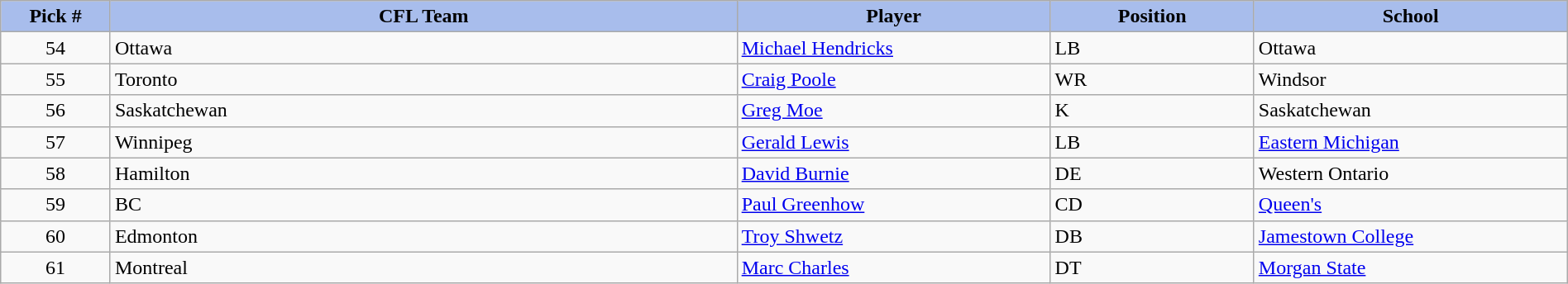<table class="wikitable" style="width: 100%">
<tr>
<th style="background:#A8BDEC;" width=7%>Pick #</th>
<th width=40% style="background:#A8BDEC;">CFL Team</th>
<th width=20% style="background:#A8BDEC;">Player</th>
<th width=13% style="background:#A8BDEC;">Position</th>
<th width=20% style="background:#A8BDEC;">School</th>
</tr>
<tr>
<td align=center>54</td>
<td>Ottawa</td>
<td><a href='#'>Michael Hendricks</a></td>
<td>LB</td>
<td>Ottawa</td>
</tr>
<tr>
<td align=center>55</td>
<td>Toronto</td>
<td><a href='#'>Craig Poole</a></td>
<td>WR</td>
<td>Windsor</td>
</tr>
<tr>
<td align=center>56</td>
<td>Saskatchewan</td>
<td><a href='#'>Greg Moe</a></td>
<td>K</td>
<td>Saskatchewan</td>
</tr>
<tr>
<td align=center>57</td>
<td>Winnipeg</td>
<td><a href='#'>Gerald Lewis</a></td>
<td>LB</td>
<td><a href='#'>Eastern Michigan</a></td>
</tr>
<tr>
<td align=center>58</td>
<td>Hamilton</td>
<td><a href='#'>David Burnie</a></td>
<td>DE</td>
<td>Western Ontario</td>
</tr>
<tr>
<td align=center>59</td>
<td>BC</td>
<td><a href='#'>Paul Greenhow</a></td>
<td>CD</td>
<td><a href='#'>Queen's</a></td>
</tr>
<tr>
<td align=center>60</td>
<td>Edmonton</td>
<td><a href='#'>Troy Shwetz</a></td>
<td>DB</td>
<td><a href='#'>Jamestown College</a></td>
</tr>
<tr>
<td align=center>61</td>
<td>Montreal</td>
<td><a href='#'>Marc Charles</a></td>
<td>DT</td>
<td><a href='#'>Morgan State</a></td>
</tr>
</table>
